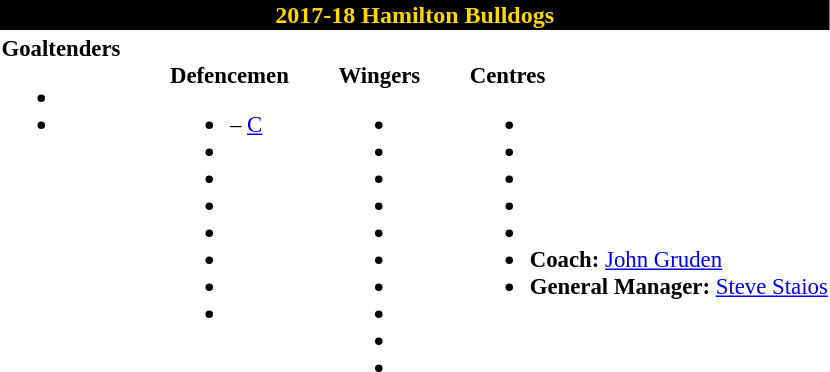<table class="toccolours" style="text-align: left;">
<tr>
<th colspan="7" style="background:#000000;color:gold;text-align:center;">2017-18 Hamilton Bulldogs</th>
</tr>
<tr>
<td style="font-size:95%; vertical-align:top;"><strong>Goaltenders</strong><br><ul><li> </li><li> </li></ul></td>
<td style="width: 25px;"></td>
<td style="font-size:95%; vertical-align:top;"><br><strong>Defencemen</strong><ul><li>  – <a href='#'>C</a></li><li> </li><li> </li><li> </li><li> </li><li> </li><li> </li><li> </li></ul></td>
<td style="width: 25px;"></td>
<td style="font-size:95%; vertical-align:top;"><br><strong>Wingers</strong><ul><li> </li><li> </li><li> </li><li> </li><li> </li><li> </li><li> </li><li> </li><li> </li><li> </li></ul></td>
<td style="width: 25px;"></td>
<td style="font-size:95%; vertical-align:top;"><br><strong>Centres</strong><ul><li> </li><li> </li><li> </li><li> </li><li> </li><li><strong>Coach:</strong>  <a href='#'>John Gruden</a></li><li><strong>General Manager:</strong>  <a href='#'>Steve Staios</a></li></ul></td>
</tr>
</table>
